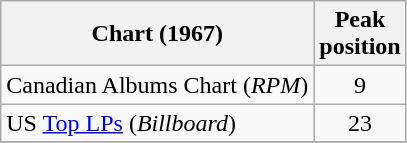<table class="wikitable">
<tr>
<th>Chart (1967)</th>
<th>Peak<br>position</th>
</tr>
<tr>
<td>Canadian Albums Chart (<em>RPM</em>)</td>
<td align="center">9</td>
</tr>
<tr>
<td>US <a href='#'>Top LPs</a> (<em>Billboard</em>)</td>
<td align="center">23</td>
</tr>
<tr>
</tr>
</table>
